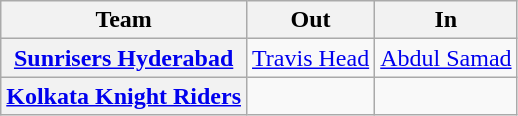<table class="wikitable">
<tr>
<th>Team</th>
<th>Out</th>
<th>In</th>
</tr>
<tr>
<th><a href='#'>Sunrisers Hyderabad</a></th>
<td><a href='#'>Travis Head</a></td>
<td><a href='#'>Abdul Samad</a></td>
</tr>
<tr>
<th><a href='#'>Kolkata Knight Riders</a></th>
<td></td>
<td></td>
</tr>
</table>
